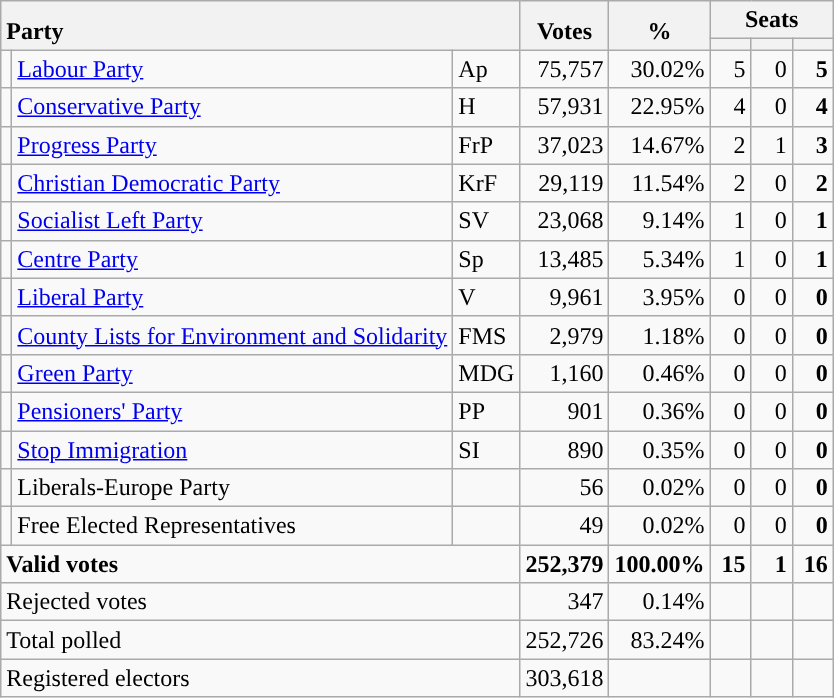<table class="wikitable" border="1" style="text-align:right;">
<tr>
<th style="text-align:left;" valign=bottom rowspan=2 colspan=3>Party</th>
<th align=center valign=bottom rowspan=2 width="50">Votes</th>
<th align=center valign=bottom rowspan=2 width="50">%</th>
<th colspan=3>Seats</th>
</tr>
<tr>
<th align=center valign=bottom width="20"><small></small></th>
<th align=center valign=bottom width="20"><small><a href='#'></a></small></th>
<th align=center valign=bottom width="20"><small></small></th>
</tr>
<tr>
<td style="color:inherit;background:"></td>
<td align=left><a href='#'>Labour Party</a></td>
<td align=left>Ap</td>
<td>75,757</td>
<td>30.02%</td>
<td>5</td>
<td>0</td>
<td><strong>5</strong></td>
</tr>
<tr>
<td style="color:inherit;background:"></td>
<td align=left><a href='#'>Conservative Party</a></td>
<td align=left>H</td>
<td>57,931</td>
<td>22.95%</td>
<td>4</td>
<td>0</td>
<td><strong>4</strong></td>
</tr>
<tr>
<td style="color:inherit;background:"></td>
<td align=left><a href='#'>Progress Party</a></td>
<td align=left>FrP</td>
<td>37,023</td>
<td>14.67%</td>
<td>2</td>
<td>1</td>
<td><strong>3</strong></td>
</tr>
<tr>
<td style="color:inherit;background:"></td>
<td align=left><a href='#'>Christian Democratic Party</a></td>
<td align=left>KrF</td>
<td>29,119</td>
<td>11.54%</td>
<td>2</td>
<td>0</td>
<td><strong>2</strong></td>
</tr>
<tr>
<td style="color:inherit;background:"></td>
<td align=left><a href='#'>Socialist Left Party</a></td>
<td align=left>SV</td>
<td>23,068</td>
<td>9.14%</td>
<td>1</td>
<td>0</td>
<td><strong>1</strong></td>
</tr>
<tr>
<td style="color:inherit;background:"></td>
<td align=left><a href='#'>Centre Party</a></td>
<td align=left>Sp</td>
<td>13,485</td>
<td>5.34%</td>
<td>1</td>
<td>0</td>
<td><strong>1</strong></td>
</tr>
<tr>
<td style="color:inherit;background:"></td>
<td align=left><a href='#'>Liberal Party</a></td>
<td align=left>V</td>
<td>9,961</td>
<td>3.95%</td>
<td>0</td>
<td>0</td>
<td><strong>0</strong></td>
</tr>
<tr>
<td></td>
<td align=left><a href='#'>County Lists for Environment and Solidarity</a></td>
<td align=left>FMS</td>
<td>2,979</td>
<td>1.18%</td>
<td>0</td>
<td>0</td>
<td><strong>0</strong></td>
</tr>
<tr>
<td style="color:inherit;background:"></td>
<td align=left><a href='#'>Green Party</a></td>
<td align=left>MDG</td>
<td>1,160</td>
<td>0.46%</td>
<td>0</td>
<td>0</td>
<td><strong>0</strong></td>
</tr>
<tr>
<td style="color:inherit;background:"></td>
<td align=left><a href='#'>Pensioners' Party</a></td>
<td align=left>PP</td>
<td>901</td>
<td>0.36%</td>
<td>0</td>
<td>0</td>
<td><strong>0</strong></td>
</tr>
<tr>
<td style="color:inherit;background:"></td>
<td align=left><a href='#'>Stop Immigration</a></td>
<td align=left>SI</td>
<td>890</td>
<td>0.35%</td>
<td>0</td>
<td>0</td>
<td><strong>0</strong></td>
</tr>
<tr>
<td></td>
<td align=left>Liberals-Europe Party</td>
<td align=left></td>
<td>56</td>
<td>0.02%</td>
<td>0</td>
<td>0</td>
<td><strong>0</strong></td>
</tr>
<tr>
<td></td>
<td align=left>Free Elected Representatives</td>
<td align=left></td>
<td>49</td>
<td>0.02%</td>
<td>0</td>
<td>0</td>
<td><strong>0</strong></td>
</tr>
<tr style="font-weight:bold">
<td align=left colspan=3>Valid votes</td>
<td>252,379</td>
<td>100.00%</td>
<td>15</td>
<td>1</td>
<td>16</td>
</tr>
<tr>
<td align=left colspan=3>Rejected votes</td>
<td>347</td>
<td>0.14%</td>
<td></td>
<td></td>
<td></td>
</tr>
<tr>
<td align=left colspan=3>Total polled</td>
<td>252,726</td>
<td>83.24%</td>
<td></td>
<td></td>
<td></td>
</tr>
<tr>
<td align=left colspan=3>Registered electors</td>
<td>303,618</td>
<td></td>
<td></td>
<td></td>
<td></td>
</tr>
</table>
